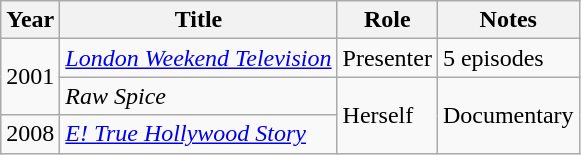<table class="wikitable sortable">
<tr>
<th>Year</th>
<th>Title</th>
<th>Role</th>
<th class="unsortable">Notes</th>
</tr>
<tr>
<td rowspan="2">2001</td>
<td><em><a href='#'>London Weekend Television</a></em></td>
<td>Presenter</td>
<td>5 episodes</td>
</tr>
<tr>
<td><em>Raw Spice</em></td>
<td rowspan="2">Herself</td>
<td rowspan="2">Documentary</td>
</tr>
<tr>
<td>2008</td>
<td><em><a href='#'>E! True Hollywood Story</a></em></td>
</tr>
</table>
